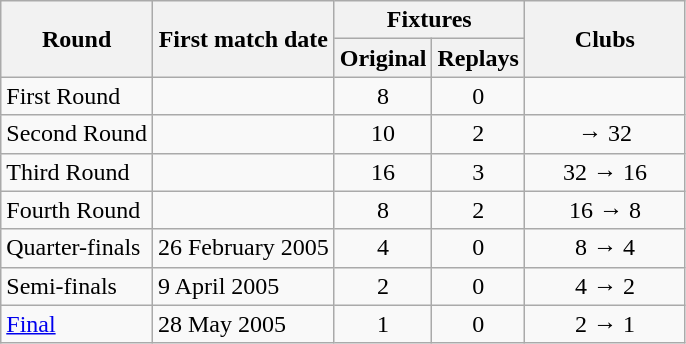<table class="wikitable" style="text-align: center">
<tr>
<th rowspan=2>Round</th>
<th rowspan=2>First match date</th>
<th colspan=2>Fixtures</th>
<th rowspan=2 width=100>Clubs</th>
</tr>
<tr>
<th>Original</th>
<th>Replays</th>
</tr>
<tr>
<td align=left>First Round</td>
<td align=left></td>
<td>8</td>
<td>0</td>
<td></td>
</tr>
<tr>
<td align=left>Second Round</td>
<td align=left></td>
<td>10</td>
<td>2</td>
<td> → 32</td>
</tr>
<tr>
<td align=left>Third Round</td>
<td align=left></td>
<td>16</td>
<td>3</td>
<td>32 → 16</td>
</tr>
<tr>
<td align=left>Fourth Round</td>
<td align=left></td>
<td>8</td>
<td>2</td>
<td>16 → 8</td>
</tr>
<tr>
<td align=left>Quarter-finals</td>
<td align=left>26 February 2005</td>
<td>4</td>
<td>0</td>
<td>8 → 4</td>
</tr>
<tr>
<td align=left>Semi-finals</td>
<td align=left>9 April 2005</td>
<td>2</td>
<td>0</td>
<td>4 → 2</td>
</tr>
<tr>
<td align=left><a href='#'>Final</a></td>
<td align=left>28 May 2005</td>
<td>1</td>
<td>0</td>
<td>2 → 1</td>
</tr>
</table>
